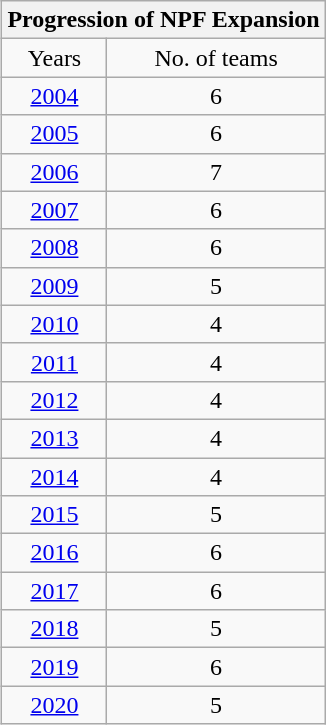<table class="wikitable" style="float:right; margin-left:1em; text-align:center;">
<tr>
<th colspan=2>Progression of NPF Expansion</th>
</tr>
<tr>
<td>Years</td>
<td>No. of teams</td>
</tr>
<tr>
<td><a href='#'>2004</a></td>
<td>6</td>
</tr>
<tr>
<td><a href='#'>2005</a></td>
<td>6</td>
</tr>
<tr>
<td><a href='#'>2006</a></td>
<td>7</td>
</tr>
<tr>
<td><a href='#'>2007</a></td>
<td>6</td>
</tr>
<tr>
<td><a href='#'>2008</a></td>
<td>6</td>
</tr>
<tr>
<td><a href='#'>2009</a></td>
<td>5</td>
</tr>
<tr>
<td><a href='#'>2010</a></td>
<td>4</td>
</tr>
<tr>
<td><a href='#'>2011</a></td>
<td>4</td>
</tr>
<tr>
<td><a href='#'>2012</a></td>
<td>4</td>
</tr>
<tr>
<td><a href='#'>2013</a></td>
<td>4</td>
</tr>
<tr>
<td><a href='#'>2014</a></td>
<td>4</td>
</tr>
<tr>
<td><a href='#'>2015</a></td>
<td>5</td>
</tr>
<tr>
<td><a href='#'>2016</a></td>
<td>6</td>
</tr>
<tr>
<td><a href='#'>2017</a></td>
<td>6</td>
</tr>
<tr>
<td><a href='#'>2018</a></td>
<td>5</td>
</tr>
<tr>
<td><a href='#'>2019</a></td>
<td>6</td>
</tr>
<tr>
<td><a href='#'>2020</a></td>
<td>5</td>
</tr>
</table>
